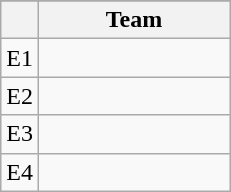<table class="wikitable" style="display:inline-table;">
<tr>
</tr>
<tr>
<th></th>
<th width=120>Team</th>
</tr>
<tr>
<td align=center>E1</td>
<td></td>
</tr>
<tr>
<td align=center>E2</td>
<td></td>
</tr>
<tr>
<td align=center>E3</td>
<td></td>
</tr>
<tr>
<td align=center>E4</td>
<td></td>
</tr>
</table>
